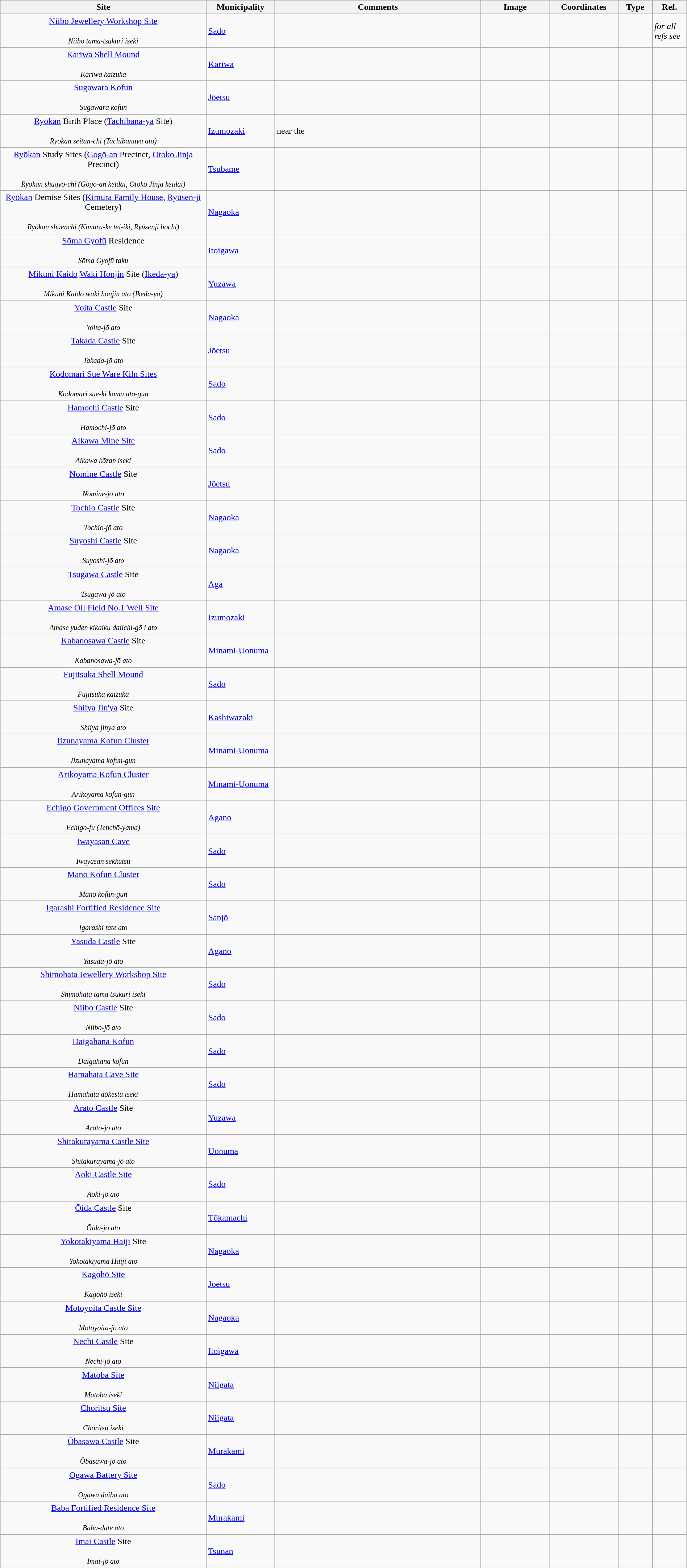<table class="wikitable sortable"  style="width:100%;">
<tr>
<th width="30%" align="left">Site</th>
<th width="10%" align="left">Municipality</th>
<th width="30%" align="left" class="unsortable">Comments</th>
<th width="10%" align="left"  class="unsortable">Image</th>
<th width="10%" align="left" class="unsortable">Coordinates</th>
<th width="5%" align="left">Type</th>
<th width="5%" align="left"  class="unsortable">Ref.</th>
</tr>
<tr>
<td align="center"><a href='#'>Niibo Jewellery Workshop Site</a><br><br><small><em>Niibo tama-tsukuri iseki</em></small></td>
<td><a href='#'>Sado</a></td>
<td></td>
<td></td>
<td></td>
<td></td>
<td><em>for all refs see</em> </td>
</tr>
<tr>
<td align="center"><a href='#'>Kariwa Shell Mound</a><br><br><small><em>Kariwa kaizuka</em></small></td>
<td><a href='#'>Kariwa</a></td>
<td></td>
<td></td>
<td></td>
<td></td>
<td></td>
</tr>
<tr>
<td align="center"><a href='#'>Sugawara Kofun</a><br><br><small><em>Sugawara kofun</em></small></td>
<td><a href='#'>Jōetsu</a></td>
<td></td>
<td></td>
<td></td>
<td></td>
<td></td>
</tr>
<tr>
<td align="center"><a href='#'>Ryōkan</a> Birth Place (<a href='#'>Tachibana-ya</a> Site)<br><br><small><em>Ryōkan seitan-chi (Tachibanaya ato)</em></small></td>
<td><a href='#'>Izumozaki</a></td>
<td>near the </td>
<td></td>
<td></td>
<td></td>
<td></td>
</tr>
<tr>
<td align="center"><a href='#'>Ryōkan</a> Study Sites (<a href='#'>Gogō-an</a> Precinct, <a href='#'>Otoko Jinja</a> Precinct)<br><br><small><em>Ryōkan shūgyō-chi (Gogō-an keidai, Otoko Jinja keidai)</em></small></td>
<td><a href='#'>Tsubame</a></td>
<td></td>
<td></td>
<td></td>
<td></td>
<td></td>
</tr>
<tr>
<td align="center"><a href='#'>Ryōkan</a> Demise Sites (<a href='#'>Kimura Family House</a>, <a href='#'>Ryūsen-ji</a> Cemetery)<br><br><small><em>Ryōkan shūenchi (Kimura-ke tei-iki, Ryūsenji bochi)</em></small></td>
<td><a href='#'>Nagaoka</a></td>
<td></td>
<td></td>
<td></td>
<td></td>
<td></td>
</tr>
<tr>
<td align="center"><a href='#'>Sōma Gyofū</a> Residence<br><br><small><em>Sōma Gyofū taku</em></small></td>
<td><a href='#'>Itoigawa</a></td>
<td></td>
<td></td>
<td></td>
<td></td>
<td></td>
</tr>
<tr>
<td align="center"><a href='#'>Mikuni Kaidō</a> <a href='#'>Waki Honjin</a> Site (<a href='#'>Ikeda-ya</a>)<br><br><small><em>Mikuni Kaidō waki honjin ato (Ikeda-ya)</em></small></td>
<td><a href='#'>Yuzawa</a></td>
<td></td>
<td></td>
<td></td>
<td></td>
<td></td>
</tr>
<tr>
<td align="center"><a href='#'>Yoita Castle</a> Site<br><br><small><em>Yoita-jō ato</em></small></td>
<td><a href='#'>Nagaoka</a></td>
<td></td>
<td></td>
<td></td>
<td></td>
<td></td>
</tr>
<tr>
<td align="center"><a href='#'>Takada Castle</a> Site<br><br><small><em>Takada-jō ato</em></small></td>
<td><a href='#'>Jōetsu</a></td>
<td></td>
<td></td>
<td></td>
<td></td>
<td></td>
</tr>
<tr>
<td align="center"><a href='#'>Kodomari Sue Ware Kiln Sites</a><br><br><small><em>Kodomari sue-ki kama ato-gun</em></small></td>
<td><a href='#'>Sado</a></td>
<td></td>
<td></td>
<td></td>
<td></td>
<td></td>
</tr>
<tr>
<td align="center"><a href='#'>Hamochi Castle</a> Site<br><br><small><em>Hamochi-jō ato</em></small></td>
<td><a href='#'>Sado</a></td>
<td></td>
<td></td>
<td></td>
<td></td>
<td></td>
</tr>
<tr>
<td align="center"><a href='#'>Aikawa Mine Site</a><br><br><small><em>Aikawa kōzan iseki</em></small></td>
<td><a href='#'>Sado</a></td>
<td></td>
<td></td>
<td></td>
<td></td>
<td></td>
</tr>
<tr>
<td align="center"><a href='#'>Nōmine Castle</a> Site<br><br><small><em>Nōmine-jō ato</em></small></td>
<td><a href='#'>Jōetsu</a></td>
<td></td>
<td></td>
<td></td>
<td></td>
<td></td>
</tr>
<tr>
<td align="center"><a href='#'>Tochio Castle</a> Site<br><br><small><em>Tochio-jō ato</em></small></td>
<td><a href='#'>Nagaoka</a></td>
<td></td>
<td></td>
<td></td>
<td></td>
<td></td>
</tr>
<tr>
<td align="center"><a href='#'>Suyoshi Castle</a> Site<br><br><small><em>Suyoshi-jō ato</em></small></td>
<td><a href='#'>Nagaoka</a></td>
<td></td>
<td></td>
<td></td>
<td></td>
<td></td>
</tr>
<tr>
<td align="center"><a href='#'>Tsugawa Castle</a> Site<br><br><small><em>Tsugawa-jō ato</em></small></td>
<td><a href='#'>Aga</a></td>
<td></td>
<td></td>
<td></td>
<td></td>
<td></td>
</tr>
<tr>
<td align="center"><a href='#'>Amase Oil Field No.1 Well Site</a><br><br><small><em>Amase yuden kikaiku daiichi-gō i ato</em></small></td>
<td><a href='#'>Izumozaki</a></td>
<td></td>
<td></td>
<td></td>
<td></td>
<td></td>
</tr>
<tr>
<td align="center"><a href='#'>Kabanosawa Castle</a> Site<br><br><small><em>Kabanosawa-jō ato</em></small></td>
<td><a href='#'>Minami-Uonuma</a></td>
<td></td>
<td></td>
<td></td>
<td></td>
<td></td>
</tr>
<tr>
<td align="center"><a href='#'>Fujitsuka Shell Mound</a><br><br><small><em>Fujitsuka kaizuka</em></small></td>
<td><a href='#'>Sado</a></td>
<td></td>
<td></td>
<td></td>
<td></td>
<td></td>
</tr>
<tr>
<td align="center"><a href='#'>Shiiya</a> <a href='#'>Jin'ya</a> Site<br><br><small><em>Shiiya jinya ato</em></small></td>
<td><a href='#'>Kashiwazaki</a></td>
<td></td>
<td></td>
<td></td>
<td></td>
<td></td>
</tr>
<tr>
<td align="center"><a href='#'>Iizunayama Kofun Cluster</a><br><br><small><em>Iizunayama kofun-gun</em></small></td>
<td><a href='#'>Minami-Uonuma</a></td>
<td></td>
<td></td>
<td></td>
<td></td>
<td></td>
</tr>
<tr>
<td align="center"><a href='#'>Arikoyama Kofun Cluster</a><br><br><small><em>Arikoyama kofun-gun</em></small></td>
<td><a href='#'>Minami-Uonuma</a></td>
<td></td>
<td></td>
<td></td>
<td></td>
<td></td>
</tr>
<tr>
<td align="center"><a href='#'>Echigo</a> <a href='#'>Government Offices Site</a><br><br><small><em>Echigo-fu (Tenchō-yama)</em></small></td>
<td><a href='#'>Agano</a></td>
<td></td>
<td></td>
<td></td>
<td></td>
<td></td>
</tr>
<tr>
<td align="center"><a href='#'>Iwayasan Cave</a><br><br><small><em>Iwayasan sekkutsu</em></small></td>
<td><a href='#'>Sado</a></td>
<td></td>
<td></td>
<td></td>
<td></td>
<td></td>
</tr>
<tr>
<td align="center"><a href='#'>Mano Kofun Cluster</a><br><br><small><em>Mano kofun-gun</em></small></td>
<td><a href='#'>Sado</a></td>
<td></td>
<td></td>
<td></td>
<td></td>
<td></td>
</tr>
<tr>
<td align="center"><a href='#'>Igarashi Fortified Residence Site</a><br><br><small><em>Igarashi tate ato</em></small></td>
<td><a href='#'>Sanjō</a></td>
<td></td>
<td></td>
<td></td>
<td></td>
<td></td>
</tr>
<tr>
<td align="center"><a href='#'>Yasuda Castle</a> Site<br><br><small><em>Yasuda-jō ato</em></small></td>
<td><a href='#'>Agano</a></td>
<td></td>
<td></td>
<td></td>
<td></td>
<td></td>
</tr>
<tr>
<td align="center"><a href='#'>Shimohata Jewellery Workshop Site</a><br><br><small><em>Shimohata tama tsukuri iseki</em></small></td>
<td><a href='#'>Sado</a></td>
<td></td>
<td></td>
<td></td>
<td></td>
<td></td>
</tr>
<tr>
<td align="center"><a href='#'>Niibo Castle</a> Site<br><br><small><em>Niibo-jō ato</em></small></td>
<td><a href='#'>Sado</a></td>
<td></td>
<td></td>
<td></td>
<td></td>
<td></td>
</tr>
<tr>
<td align="center"><a href='#'>Daigahana Kofun</a><br><br><small><em>Daigahana kofun</em></small></td>
<td><a href='#'>Sado</a></td>
<td></td>
<td></td>
<td></td>
<td></td>
<td></td>
</tr>
<tr>
<td align="center"><a href='#'>Hamahata Cave Site</a><br><br><small><em>Hamahata dōkestu iseki</em></small></td>
<td><a href='#'>Sado</a></td>
<td></td>
<td></td>
<td></td>
<td></td>
<td></td>
</tr>
<tr>
<td align="center"><a href='#'>Arato Castle</a> Site<br><br><small><em>Arato-jō ato</em></small></td>
<td><a href='#'>Yuzawa</a></td>
<td></td>
<td></td>
<td></td>
<td></td>
<td></td>
</tr>
<tr>
<td align="center"><a href='#'>Shitakurayama Castle Site</a><br><br><small><em>Shitakurayama-jō ato</em></small></td>
<td><a href='#'>Uonuma</a></td>
<td></td>
<td></td>
<td></td>
<td></td>
<td></td>
</tr>
<tr>
<td align="center"><a href='#'>Aoki Castle Site</a><br><br><small><em>Aoki-jō ato</em></small></td>
<td><a href='#'>Sado</a></td>
<td></td>
<td></td>
<td></td>
<td></td>
<td></td>
</tr>
<tr>
<td align="center"><a href='#'>Ōida Castle</a> Site<br><br><small><em>Ōida-jō ato</em></small></td>
<td><a href='#'>Tōkamachi</a></td>
<td></td>
<td></td>
<td></td>
<td></td>
<td></td>
</tr>
<tr>
<td align="center"><a href='#'>Yokotakiyama Haiji</a> Site<br><br><small><em>Yokotakiyama Haiji ato</em></small></td>
<td><a href='#'>Nagaoka</a></td>
<td></td>
<td></td>
<td></td>
<td></td>
<td></td>
</tr>
<tr>
<td align="center"><a href='#'>Kagohō Site</a><br><br><small><em>Kagohō iseki</em></small></td>
<td><a href='#'>Jōetsu</a></td>
<td></td>
<td></td>
<td></td>
<td></td>
<td></td>
</tr>
<tr>
<td align="center"><a href='#'>Motoyoita Castle Site</a><br><br><small><em>Motoyoita-jō ato</em></small></td>
<td><a href='#'>Nagaoka</a></td>
<td></td>
<td></td>
<td></td>
<td></td>
<td></td>
</tr>
<tr>
<td align="center"><a href='#'>Nechi Castle</a> Site<br><br><small><em>Nechi-jō ato</em></small></td>
<td><a href='#'>Itoigawa</a></td>
<td></td>
<td></td>
<td></td>
<td></td>
<td></td>
</tr>
<tr>
<td align="center"><a href='#'>Matoba Site</a><br><br><small><em>Matoba iseki</em></small></td>
<td><a href='#'>Niigata</a></td>
<td></td>
<td></td>
<td></td>
<td></td>
<td></td>
</tr>
<tr>
<td align="center"><a href='#'>Choritsu Site</a><br><br><small><em>Choritsu iseki</em></small></td>
<td><a href='#'>Niigata</a></td>
<td></td>
<td></td>
<td></td>
<td></td>
<td></td>
</tr>
<tr>
<td align="center"><a href='#'>Ōbasawa Castle</a> Site<br><br><small><em>Ōbasawa-jō ato</em></small></td>
<td><a href='#'>Murakami</a></td>
<td></td>
<td></td>
<td></td>
<td></td>
<td></td>
</tr>
<tr>
<td align="center"><a href='#'>Ogawa Battery Site</a><br><br><small><em>Ogawa daiba ato</em></small></td>
<td><a href='#'>Sado</a></td>
<td></td>
<td></td>
<td></td>
<td></td>
<td></td>
</tr>
<tr>
<td align="center"><a href='#'>Baba Fortified Residence Site</a><br><br><small><em>Baba-date ato</em></small></td>
<td><a href='#'>Murakami</a></td>
<td></td>
<td></td>
<td></td>
<td></td>
<td></td>
</tr>
<tr>
<td align="center"><a href='#'>Imai Castle</a> Site<br><br><small><em>Imai-jō ato</em></small></td>
<td><a href='#'>Tsunan</a></td>
<td></td>
<td></td>
<td></td>
<td></td>
<td></td>
</tr>
<tr>
</tr>
</table>
